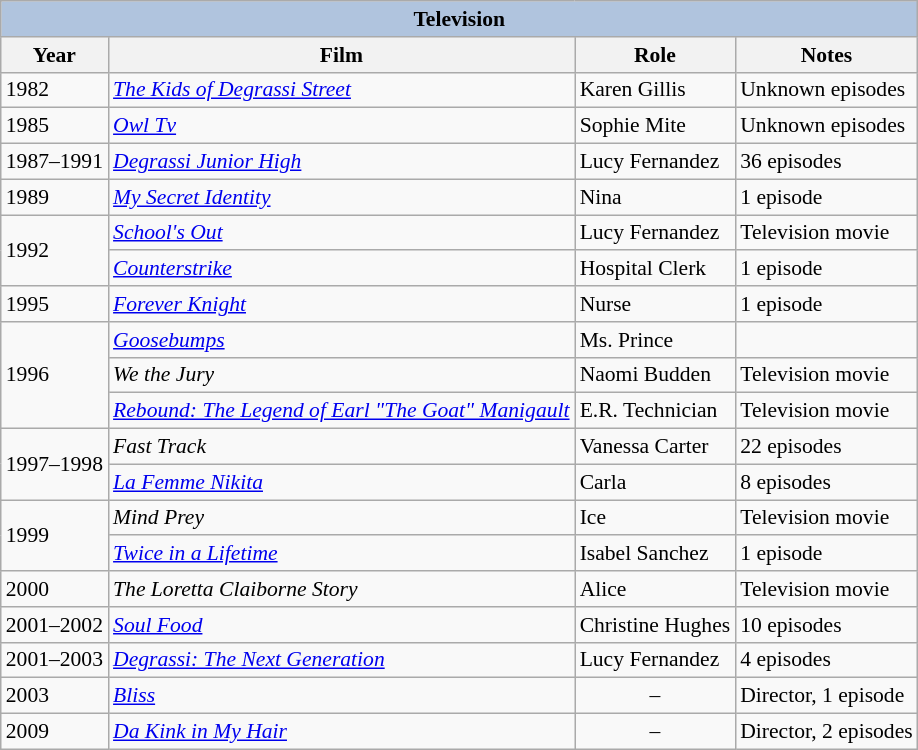<table class="wikitable sortable" style="font-size:90%">
<tr style="text-align:center;">
<th colspan=4 style="background:#B0C4DE;">Television</th>
</tr>
<tr style="text-align:center;">
<th>Year</th>
<th>Film</th>
<th>Role</th>
<th>Notes</th>
</tr>
<tr>
<td>1982</td>
<td data-sort-value="Kids of Degrassi Street, The"><em><a href='#'>The Kids of Degrassi Street</a></em></td>
<td>Karen Gillis</td>
<td>Unknown episodes</td>
</tr>
<tr>
<td>1985</td>
<td><em><a href='#'>Owl Tv</a></em></td>
<td>Sophie Mite</td>
<td>Unknown episodes</td>
</tr>
<tr>
<td>1987–1991</td>
<td><em><a href='#'>Degrassi Junior High</a></em></td>
<td>Lucy Fernandez</td>
<td>36 episodes</td>
</tr>
<tr>
<td>1989</td>
<td><em><a href='#'>My Secret Identity</a></em></td>
<td>Nina</td>
<td>1 episode</td>
</tr>
<tr>
<td rowspan=2>1992</td>
<td><em><a href='#'>School's Out</a></em></td>
<td>Lucy Fernandez</td>
<td>Television movie</td>
</tr>
<tr>
<td><em><a href='#'>Counterstrike</a></em></td>
<td>Hospital Clerk</td>
<td>1 episode</td>
</tr>
<tr>
<td>1995</td>
<td><em><a href='#'>Forever Knight</a></em></td>
<td>Nurse</td>
<td>1 episode</td>
</tr>
<tr>
<td rowspan=3>1996</td>
<td><em><a href='#'>Goosebumps</a></em></td>
<td>Ms. Prince</td>
<td></td>
</tr>
<tr>
<td><em>We the Jury</em></td>
<td>Naomi Budden</td>
<td>Television movie</td>
</tr>
<tr>
<td><em><a href='#'>Rebound: The Legend of Earl "The Goat" Manigault</a></em></td>
<td>E.R. Technician</td>
<td>Television movie</td>
</tr>
<tr>
<td rowspan=2>1997–1998</td>
<td><em>Fast Track</em></td>
<td>Vanessa Carter</td>
<td>22 episodes</td>
</tr>
<tr>
<td><em><a href='#'>La Femme Nikita</a></em></td>
<td>Carla</td>
<td>8 episodes</td>
</tr>
<tr>
<td rowspan=2>1999</td>
<td><em>Mind Prey</em></td>
<td>Ice</td>
<td>Television movie</td>
</tr>
<tr>
<td><em><a href='#'>Twice in a Lifetime</a></em></td>
<td>Isabel Sanchez</td>
<td>1 episode</td>
</tr>
<tr>
<td>2000</td>
<td data-sort-value="Loretta Claiborne Story, The"><em>The Loretta Claiborne Story</em></td>
<td>Alice</td>
<td>Television movie</td>
</tr>
<tr>
<td>2001–2002</td>
<td><em><a href='#'>Soul Food</a></em></td>
<td>Christine Hughes</td>
<td>10 episodes</td>
</tr>
<tr>
<td>2001–2003</td>
<td><em><a href='#'>Degrassi: The Next Generation</a></em></td>
<td>Lucy Fernandez</td>
<td>4 episodes</td>
</tr>
<tr>
<td>2003</td>
<td><em><a href='#'>Bliss</a></em></td>
<td style="text-align:center">–</td>
<td>Director, 1 episode</td>
</tr>
<tr>
<td>2009</td>
<td><em><a href='#'>Da Kink in My Hair</a></em></td>
<td style="text-align:center">–</td>
<td>Director, 2 episodes</td>
</tr>
</table>
